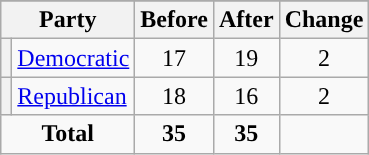<table class="wikitable" style="text-align:center;">
<tr>
</tr>
<tr>
<th colspan=2>Party</th>
<th>Before</th>
<th>After</th>
<th>Change</th>
</tr>
<tr>
<th style="background-color:"></th>
<td style="text-align:left;"><a href='#'>Democratic</a></td>
<td>17</td>
<td>19</td>
<td> 2</td>
</tr>
<tr>
<th style="background-color:"></th>
<td style="text-align:left;"><a href='#'>Republican</a></td>
<td>18</td>
<td>16</td>
<td> 2</td>
</tr>
<tr>
<td colspan=2><strong>Total</strong></td>
<td><strong>35</strong></td>
<td><strong>35</strong></td>
<td></td>
</tr>
</table>
